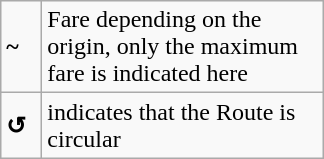<table class="wikitable">
<tr>
<td width=20><strong>~</strong></td>
<td width=180>Fare depending on the origin, only the maximum fare is indicated here</td>
</tr>
<tr>
<td><strong>↺</strong></td>
<td>indicates that the Route is circular</td>
</tr>
</table>
